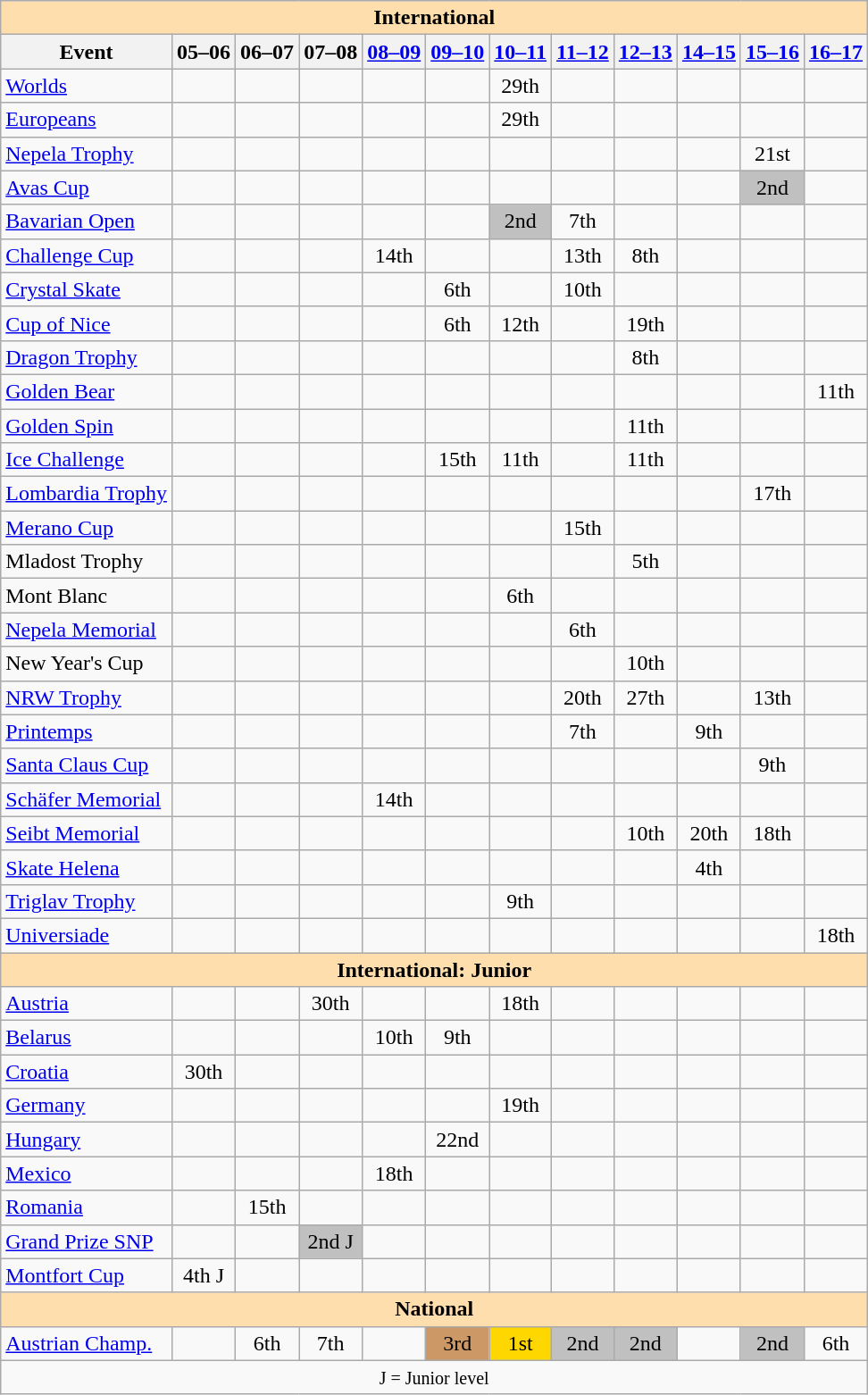<table class="wikitable" style="text-align:center">
<tr>
<th style="background-color: #ffdead; " colspan=12 align=center>International</th>
</tr>
<tr>
<th>Event</th>
<th>05–06</th>
<th>06–07</th>
<th>07–08</th>
<th><a href='#'>08–09</a></th>
<th><a href='#'>09–10</a></th>
<th><a href='#'>10–11</a></th>
<th><a href='#'>11–12</a></th>
<th><a href='#'>12–13</a></th>
<th><a href='#'>14–15</a></th>
<th><a href='#'>15–16</a></th>
<th><a href='#'>16–17</a></th>
</tr>
<tr>
<td align=left><a href='#'>Worlds</a></td>
<td></td>
<td></td>
<td></td>
<td></td>
<td></td>
<td>29th</td>
<td></td>
<td></td>
<td></td>
<td></td>
<td></td>
</tr>
<tr>
<td align=left><a href='#'>Europeans</a></td>
<td></td>
<td></td>
<td></td>
<td></td>
<td></td>
<td>29th</td>
<td></td>
<td></td>
<td></td>
<td></td>
<td></td>
</tr>
<tr>
<td align=left> <a href='#'>Nepela Trophy</a></td>
<td></td>
<td></td>
<td></td>
<td></td>
<td></td>
<td></td>
<td></td>
<td></td>
<td></td>
<td>21st</td>
<td></td>
</tr>
<tr>
<td align=left><a href='#'>Avas Cup</a></td>
<td></td>
<td></td>
<td></td>
<td></td>
<td></td>
<td></td>
<td></td>
<td></td>
<td></td>
<td bgcolor=silver>2nd</td>
<td></td>
</tr>
<tr>
<td align=left><a href='#'>Bavarian Open</a></td>
<td></td>
<td></td>
<td></td>
<td></td>
<td></td>
<td bgcolor=silver>2nd</td>
<td>7th</td>
<td></td>
<td></td>
<td></td>
<td></td>
</tr>
<tr>
<td align=left><a href='#'>Challenge Cup</a></td>
<td></td>
<td></td>
<td></td>
<td>14th</td>
<td></td>
<td></td>
<td>13th</td>
<td>8th</td>
<td></td>
<td></td>
<td></td>
</tr>
<tr>
<td align=left><a href='#'>Crystal Skate</a></td>
<td></td>
<td></td>
<td></td>
<td></td>
<td>6th</td>
<td></td>
<td>10th</td>
<td></td>
<td></td>
<td></td>
<td></td>
</tr>
<tr>
<td align=left><a href='#'>Cup of Nice</a></td>
<td></td>
<td></td>
<td></td>
<td></td>
<td>6th</td>
<td>12th</td>
<td></td>
<td>19th</td>
<td></td>
<td></td>
<td></td>
</tr>
<tr>
<td align=left><a href='#'>Dragon Trophy</a></td>
<td></td>
<td></td>
<td></td>
<td></td>
<td></td>
<td></td>
<td></td>
<td>8th</td>
<td></td>
<td></td>
<td></td>
</tr>
<tr>
<td align=left><a href='#'>Golden Bear</a></td>
<td></td>
<td></td>
<td></td>
<td></td>
<td></td>
<td></td>
<td></td>
<td></td>
<td></td>
<td></td>
<td>11th</td>
</tr>
<tr>
<td align=left><a href='#'>Golden Spin</a></td>
<td></td>
<td></td>
<td></td>
<td></td>
<td></td>
<td></td>
<td></td>
<td>11th</td>
<td></td>
<td></td>
<td></td>
</tr>
<tr>
<td align=left><a href='#'>Ice Challenge</a></td>
<td></td>
<td></td>
<td></td>
<td></td>
<td>15th</td>
<td>11th</td>
<td></td>
<td>11th</td>
<td></td>
<td></td>
<td></td>
</tr>
<tr>
<td align=left><a href='#'>Lombardia Trophy</a></td>
<td></td>
<td></td>
<td></td>
<td></td>
<td></td>
<td></td>
<td></td>
<td></td>
<td></td>
<td>17th</td>
<td></td>
</tr>
<tr>
<td align=left><a href='#'>Merano Cup</a></td>
<td></td>
<td></td>
<td></td>
<td></td>
<td></td>
<td></td>
<td>15th</td>
<td></td>
<td></td>
<td></td>
<td></td>
</tr>
<tr>
<td align=left>Mladost Trophy</td>
<td></td>
<td></td>
<td></td>
<td></td>
<td></td>
<td></td>
<td></td>
<td>5th</td>
<td></td>
<td></td>
<td></td>
</tr>
<tr>
<td align=left>Mont Blanc</td>
<td></td>
<td></td>
<td></td>
<td></td>
<td></td>
<td>6th</td>
<td></td>
<td></td>
<td></td>
<td></td>
<td></td>
</tr>
<tr>
<td align=left><a href='#'>Nepela Memorial</a></td>
<td></td>
<td></td>
<td></td>
<td></td>
<td></td>
<td></td>
<td>6th</td>
<td></td>
<td></td>
<td></td>
<td></td>
</tr>
<tr>
<td align=left>New Year's Cup</td>
<td></td>
<td></td>
<td></td>
<td></td>
<td></td>
<td></td>
<td></td>
<td>10th</td>
<td></td>
<td></td>
<td></td>
</tr>
<tr>
<td align=left><a href='#'>NRW Trophy</a></td>
<td></td>
<td></td>
<td></td>
<td></td>
<td></td>
<td></td>
<td>20th</td>
<td>27th</td>
<td></td>
<td>13th</td>
<td></td>
</tr>
<tr>
<td align=left><a href='#'>Printemps</a></td>
<td></td>
<td></td>
<td></td>
<td></td>
<td></td>
<td></td>
<td>7th</td>
<td></td>
<td>9th</td>
<td></td>
<td></td>
</tr>
<tr>
<td align=left><a href='#'>Santa Claus Cup</a></td>
<td></td>
<td></td>
<td></td>
<td></td>
<td></td>
<td></td>
<td></td>
<td></td>
<td></td>
<td>9th</td>
<td></td>
</tr>
<tr>
<td align=left><a href='#'>Schäfer Memorial</a></td>
<td></td>
<td></td>
<td></td>
<td>14th</td>
<td></td>
<td></td>
<td></td>
<td></td>
<td></td>
<td></td>
<td></td>
</tr>
<tr>
<td align=left><a href='#'>Seibt Memorial</a></td>
<td></td>
<td></td>
<td></td>
<td></td>
<td></td>
<td></td>
<td></td>
<td>10th</td>
<td>20th</td>
<td>18th</td>
<td></td>
</tr>
<tr>
<td align=left><a href='#'>Skate Helena</a></td>
<td></td>
<td></td>
<td></td>
<td></td>
<td></td>
<td></td>
<td></td>
<td></td>
<td>4th</td>
<td></td>
<td></td>
</tr>
<tr>
<td align=left><a href='#'>Triglav Trophy</a></td>
<td></td>
<td></td>
<td></td>
<td></td>
<td></td>
<td>9th</td>
<td></td>
<td></td>
<td></td>
<td></td>
<td></td>
</tr>
<tr>
<td align=left><a href='#'>Universiade</a></td>
<td></td>
<td></td>
<td></td>
<td></td>
<td></td>
<td></td>
<td></td>
<td></td>
<td></td>
<td></td>
<td>18th</td>
</tr>
<tr>
<th style="background-color: #ffdead; " colspan=12 align=center>International: Junior</th>
</tr>
<tr>
<td align=left> <a href='#'>Austria</a></td>
<td></td>
<td></td>
<td>30th</td>
<td></td>
<td></td>
<td>18th</td>
<td></td>
<td></td>
<td></td>
<td></td>
<td></td>
</tr>
<tr>
<td align=left> <a href='#'>Belarus</a></td>
<td></td>
<td></td>
<td></td>
<td>10th</td>
<td>9th</td>
<td></td>
<td></td>
<td></td>
<td></td>
<td></td>
<td></td>
</tr>
<tr>
<td align=left> <a href='#'>Croatia</a></td>
<td>30th</td>
<td></td>
<td></td>
<td></td>
<td></td>
<td></td>
<td></td>
<td></td>
<td></td>
<td></td>
<td></td>
</tr>
<tr>
<td align=left> <a href='#'>Germany</a></td>
<td></td>
<td></td>
<td></td>
<td></td>
<td></td>
<td>19th</td>
<td></td>
<td></td>
<td></td>
<td></td>
<td></td>
</tr>
<tr>
<td align=left> <a href='#'>Hungary</a></td>
<td></td>
<td></td>
<td></td>
<td></td>
<td>22nd</td>
<td></td>
<td></td>
<td></td>
<td></td>
<td></td>
<td></td>
</tr>
<tr>
<td align=left> <a href='#'>Mexico</a></td>
<td></td>
<td></td>
<td></td>
<td>18th</td>
<td></td>
<td></td>
<td></td>
<td></td>
<td></td>
<td></td>
<td></td>
</tr>
<tr>
<td align=left> <a href='#'>Romania</a></td>
<td></td>
<td>15th</td>
<td></td>
<td></td>
<td></td>
<td></td>
<td></td>
<td></td>
<td></td>
<td></td>
<td></td>
</tr>
<tr>
<td align=left><a href='#'>Grand Prize SNP</a></td>
<td></td>
<td></td>
<td bgcolor=silver>2nd J</td>
<td></td>
<td></td>
<td></td>
<td></td>
<td></td>
<td></td>
<td></td>
<td></td>
</tr>
<tr>
<td align=left><a href='#'>Montfort Cup</a></td>
<td>4th J</td>
<td></td>
<td></td>
<td></td>
<td></td>
<td></td>
<td></td>
<td></td>
<td></td>
<td></td>
<td></td>
</tr>
<tr>
<th style="background-color: #ffdead; " colspan=12 align=center>National</th>
</tr>
<tr>
<td align=left><a href='#'>Austrian Champ.</a></td>
<td></td>
<td>6th</td>
<td>7th</td>
<td></td>
<td bgcolor=cc9966>3rd</td>
<td bgcolor=gold>1st</td>
<td bgcolor=silver>2nd</td>
<td bgcolor=silver>2nd</td>
<td></td>
<td bgcolor=silver>2nd</td>
<td>6th</td>
</tr>
<tr>
<td colspan=12 align=center><small> J = Junior level </small></td>
</tr>
</table>
